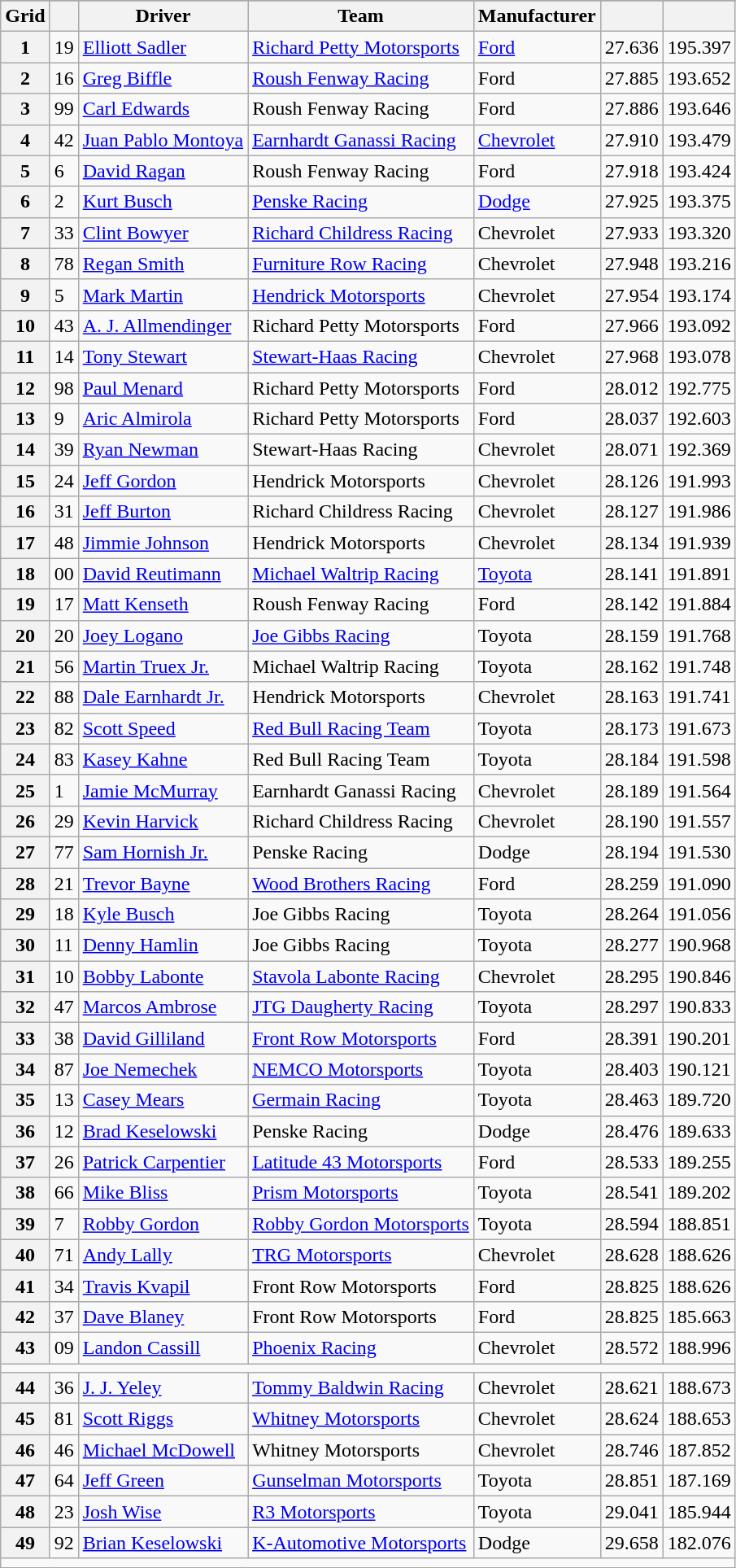<table class="wikitable">
<tr>
</tr>
<tr>
<th scope="col">Grid</th>
<th scope="col"></th>
<th scope="col">Driver</th>
<th scope="col">Team</th>
<th scope="col">Manufacturer</th>
<th scope="col"></th>
<th scope="col"></th>
</tr>
<tr>
<th scope="row">1</th>
<td>19</td>
<td><a href='#'>Elliott Sadler</a></td>
<td><a href='#'>Richard Petty Motorsports</a></td>
<td><a href='#'>Ford</a></td>
<td>27.636</td>
<td>195.397</td>
</tr>
<tr>
<th scope="row">2</th>
<td>16</td>
<td><a href='#'>Greg Biffle</a></td>
<td><a href='#'>Roush Fenway Racing</a></td>
<td>Ford</td>
<td>27.885</td>
<td>193.652</td>
</tr>
<tr>
<th scope="row">3</th>
<td>99</td>
<td><a href='#'>Carl Edwards</a></td>
<td>Roush Fenway Racing</td>
<td>Ford</td>
<td>27.886</td>
<td>193.646</td>
</tr>
<tr>
<th scope="row">4</th>
<td>42</td>
<td><a href='#'>Juan Pablo Montoya</a></td>
<td><a href='#'>Earnhardt Ganassi Racing</a></td>
<td><a href='#'>Chevrolet</a></td>
<td>27.910</td>
<td>193.479</td>
</tr>
<tr>
<th scope="row">5</th>
<td>6</td>
<td><a href='#'>David Ragan</a></td>
<td>Roush Fenway Racing</td>
<td>Ford</td>
<td>27.918</td>
<td>193.424</td>
</tr>
<tr>
<th scope="row">6</th>
<td>2</td>
<td><a href='#'>Kurt Busch</a></td>
<td><a href='#'>Penske Racing</a></td>
<td><a href='#'>Dodge</a></td>
<td>27.925</td>
<td>193.375</td>
</tr>
<tr>
<th scope="row">7</th>
<td>33</td>
<td><a href='#'>Clint Bowyer</a></td>
<td><a href='#'>Richard Childress Racing</a></td>
<td>Chevrolet</td>
<td>27.933</td>
<td>193.320</td>
</tr>
<tr>
<th scope="row">8</th>
<td>78</td>
<td><a href='#'>Regan Smith</a></td>
<td><a href='#'>Furniture Row Racing</a></td>
<td>Chevrolet</td>
<td>27.948</td>
<td>193.216</td>
</tr>
<tr>
<th scope="row">9</th>
<td>5</td>
<td><a href='#'>Mark Martin</a></td>
<td><a href='#'>Hendrick Motorsports</a></td>
<td>Chevrolet</td>
<td>27.954</td>
<td>193.174</td>
</tr>
<tr>
<th scope="row">10</th>
<td>43</td>
<td><a href='#'>A. J. Allmendinger</a></td>
<td>Richard Petty Motorsports</td>
<td>Ford</td>
<td>27.966</td>
<td>193.092</td>
</tr>
<tr>
<th scope="row">11</th>
<td>14</td>
<td><a href='#'>Tony Stewart</a></td>
<td><a href='#'>Stewart-Haas Racing</a></td>
<td>Chevrolet</td>
<td>27.968</td>
<td>193.078</td>
</tr>
<tr>
<th scope="row">12</th>
<td>98</td>
<td><a href='#'>Paul Menard</a></td>
<td>Richard Petty Motorsports</td>
<td>Ford</td>
<td>28.012</td>
<td>192.775</td>
</tr>
<tr>
<th scope="row">13</th>
<td>9</td>
<td><a href='#'>Aric Almirola</a></td>
<td>Richard Petty Motorsports</td>
<td>Ford</td>
<td>28.037</td>
<td>192.603</td>
</tr>
<tr>
<th scope="row">14</th>
<td>39</td>
<td><a href='#'>Ryan Newman</a></td>
<td>Stewart-Haas Racing</td>
<td>Chevrolet</td>
<td>28.071</td>
<td>192.369</td>
</tr>
<tr>
<th scope="row">15</th>
<td>24</td>
<td><a href='#'>Jeff Gordon</a></td>
<td>Hendrick Motorsports</td>
<td>Chevrolet</td>
<td>28.126</td>
<td>191.993</td>
</tr>
<tr>
<th scope="row">16</th>
<td>31</td>
<td><a href='#'>Jeff Burton</a></td>
<td>Richard Childress Racing</td>
<td>Chevrolet</td>
<td>28.127</td>
<td>191.986</td>
</tr>
<tr>
<th scope="row">17</th>
<td>48</td>
<td><a href='#'>Jimmie Johnson</a></td>
<td>Hendrick Motorsports</td>
<td>Chevrolet</td>
<td>28.134</td>
<td>191.939</td>
</tr>
<tr>
<th scope="row">18</th>
<td>00</td>
<td><a href='#'>David Reutimann</a></td>
<td><a href='#'>Michael Waltrip Racing</a></td>
<td><a href='#'>Toyota</a></td>
<td>28.141</td>
<td>191.891</td>
</tr>
<tr>
<th scope="row">19</th>
<td>17</td>
<td><a href='#'>Matt Kenseth</a></td>
<td>Roush Fenway Racing</td>
<td>Ford</td>
<td>28.142</td>
<td>191.884</td>
</tr>
<tr>
<th scope="row">20</th>
<td>20</td>
<td><a href='#'>Joey Logano</a></td>
<td><a href='#'>Joe Gibbs Racing</a></td>
<td>Toyota</td>
<td>28.159</td>
<td>191.768</td>
</tr>
<tr>
<th scope="row">21</th>
<td>56</td>
<td><a href='#'>Martin Truex Jr.</a></td>
<td>Michael Waltrip Racing</td>
<td>Toyota</td>
<td>28.162</td>
<td>191.748</td>
</tr>
<tr>
<th scope="row">22</th>
<td>88</td>
<td><a href='#'>Dale Earnhardt Jr.</a></td>
<td>Hendrick Motorsports</td>
<td>Chevrolet</td>
<td>28.163</td>
<td>191.741</td>
</tr>
<tr>
<th scope="row">23</th>
<td>82</td>
<td><a href='#'>Scott Speed</a></td>
<td><a href='#'>Red Bull Racing Team</a></td>
<td>Toyota</td>
<td>28.173</td>
<td>191.673</td>
</tr>
<tr>
<th scope="row">24</th>
<td>83</td>
<td><a href='#'>Kasey Kahne</a></td>
<td>Red Bull Racing Team</td>
<td>Toyota</td>
<td>28.184</td>
<td>191.598</td>
</tr>
<tr>
<th scope="row">25</th>
<td>1</td>
<td><a href='#'>Jamie McMurray</a></td>
<td>Earnhardt Ganassi Racing</td>
<td>Chevrolet</td>
<td>28.189</td>
<td>191.564</td>
</tr>
<tr>
<th scope="row">26</th>
<td>29</td>
<td><a href='#'>Kevin Harvick</a></td>
<td>Richard Childress Racing</td>
<td>Chevrolet</td>
<td>28.190</td>
<td>191.557</td>
</tr>
<tr>
<th scope="row">27</th>
<td>77</td>
<td><a href='#'>Sam Hornish Jr.</a></td>
<td>Penske Racing</td>
<td>Dodge</td>
<td>28.194</td>
<td>191.530</td>
</tr>
<tr>
<th scope="row">28</th>
<td>21</td>
<td><a href='#'>Trevor Bayne</a></td>
<td><a href='#'>Wood Brothers Racing</a></td>
<td>Ford</td>
<td>28.259</td>
<td>191.090</td>
</tr>
<tr>
<th scope="row">29</th>
<td>18</td>
<td><a href='#'>Kyle Busch</a></td>
<td>Joe Gibbs Racing</td>
<td>Toyota</td>
<td>28.264</td>
<td>191.056</td>
</tr>
<tr>
<th scope="row">30</th>
<td>11</td>
<td><a href='#'>Denny Hamlin</a></td>
<td>Joe Gibbs Racing</td>
<td>Toyota</td>
<td>28.277</td>
<td>190.968</td>
</tr>
<tr>
<th scope="row">31</th>
<td>10</td>
<td><a href='#'>Bobby Labonte</a></td>
<td><a href='#'>Stavola Labonte Racing</a></td>
<td>Chevrolet</td>
<td>28.295</td>
<td>190.846</td>
</tr>
<tr>
<th scope="row">32</th>
<td>47</td>
<td><a href='#'>Marcos Ambrose</a></td>
<td><a href='#'>JTG Daugherty Racing</a></td>
<td>Toyota</td>
<td>28.297</td>
<td>190.833</td>
</tr>
<tr>
<th scope="row">33</th>
<td>38</td>
<td><a href='#'>David Gilliland</a></td>
<td><a href='#'>Front Row Motorsports</a></td>
<td>Ford</td>
<td>28.391</td>
<td>190.201</td>
</tr>
<tr>
<th scope="row">34</th>
<td>87</td>
<td><a href='#'>Joe Nemechek</a></td>
<td><a href='#'>NEMCO Motorsports</a></td>
<td>Toyota</td>
<td>28.403</td>
<td>190.121</td>
</tr>
<tr>
<th scope="row">35</th>
<td>13</td>
<td><a href='#'>Casey Mears</a></td>
<td><a href='#'>Germain Racing</a></td>
<td>Toyota</td>
<td>28.463</td>
<td>189.720</td>
</tr>
<tr>
<th scope="row">36</th>
<td>12</td>
<td><a href='#'>Brad Keselowski</a></td>
<td>Penske Racing</td>
<td>Dodge</td>
<td>28.476</td>
<td>189.633</td>
</tr>
<tr>
<th scope="row">37</th>
<td>26</td>
<td><a href='#'>Patrick Carpentier</a></td>
<td><a href='#'>Latitude 43 Motorsports</a></td>
<td>Ford</td>
<td>28.533</td>
<td>189.255</td>
</tr>
<tr>
<th scope="row">38</th>
<td>66</td>
<td><a href='#'>Mike Bliss</a></td>
<td><a href='#'>Prism Motorsports</a></td>
<td>Toyota</td>
<td>28.541</td>
<td>189.202</td>
</tr>
<tr>
<th scope="row">39</th>
<td>7</td>
<td><a href='#'>Robby Gordon</a></td>
<td><a href='#'>Robby Gordon Motorsports</a></td>
<td>Toyota</td>
<td>28.594</td>
<td>188.851</td>
</tr>
<tr>
<th scope="row">40</th>
<td>71</td>
<td><a href='#'>Andy Lally</a></td>
<td><a href='#'>TRG Motorsports</a></td>
<td>Chevrolet</td>
<td>28.628</td>
<td>188.626</td>
</tr>
<tr>
<th scope="row">41</th>
<td>34</td>
<td><a href='#'>Travis Kvapil</a></td>
<td>Front Row Motorsports</td>
<td>Ford</td>
<td>28.825</td>
<td>188.626</td>
</tr>
<tr>
<th scope="row">42</th>
<td>37</td>
<td><a href='#'>Dave Blaney</a></td>
<td>Front Row Motorsports</td>
<td>Ford</td>
<td>28.825</td>
<td>185.663</td>
</tr>
<tr>
<th scope="row">43</th>
<td>09</td>
<td><a href='#'>Landon Cassill</a></td>
<td><a href='#'>Phoenix Racing</a></td>
<td>Chevrolet</td>
<td>28.572</td>
<td>188.996</td>
</tr>
<tr>
<td colspan="7"></td>
</tr>
<tr>
<th scope="row">44</th>
<td>36</td>
<td><a href='#'>J. J. Yeley</a></td>
<td><a href='#'>Tommy Baldwin Racing</a></td>
<td>Chevrolet</td>
<td>28.621</td>
<td>188.673</td>
</tr>
<tr>
<th scope="row">45</th>
<td>81</td>
<td><a href='#'>Scott Riggs</a></td>
<td><a href='#'>Whitney Motorsports</a></td>
<td>Chevrolet</td>
<td>28.624</td>
<td>188.653</td>
</tr>
<tr>
<th scope="row">46</th>
<td>46</td>
<td><a href='#'>Michael McDowell</a></td>
<td>Whitney Motorsports</td>
<td>Chevrolet</td>
<td>28.746</td>
<td>187.852</td>
</tr>
<tr>
<th scope="row">47</th>
<td>64</td>
<td><a href='#'>Jeff Green</a></td>
<td><a href='#'>Gunselman Motorsports</a></td>
<td>Toyota</td>
<td>28.851</td>
<td>187.169</td>
</tr>
<tr>
<th scope="row">48</th>
<td>23</td>
<td><a href='#'>Josh Wise</a></td>
<td><a href='#'>R3 Motorsports</a></td>
<td>Toyota</td>
<td>29.041</td>
<td>185.944</td>
</tr>
<tr>
<th scope="row">49</th>
<td>92</td>
<td><a href='#'>Brian Keselowski</a></td>
<td><a href='#'>K-Automotive Motorsports</a></td>
<td>Dodge</td>
<td>29.658</td>
<td>182.076</td>
</tr>
<tr>
<td colspan="8"></td>
</tr>
</table>
